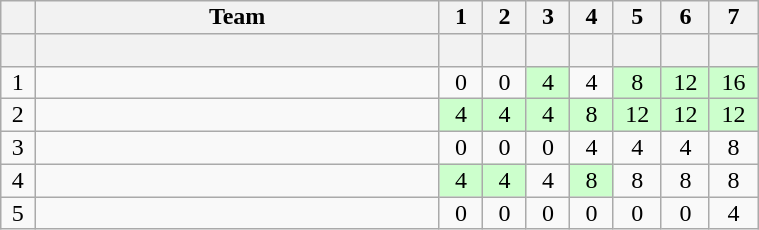<table class="wikitable sortable" style="text-align:center; line-height: 90%;" width=40%>
<tr>
<th width=20 abbr="Position"></th>
<th width=400px>Team</th>
<th width=30 abbr="Round 1">1</th>
<th width=30 abbr="Round 2">2</th>
<th width=30 abbr="Round 3">3</th>
<th width=30 abbr="Round 4">4</th>
<th width=30 abbr="Round 5">5</th>
<th width=30 abbr="Round 6">6</th>
<th width=30 abbr="Round 7">7</th>
</tr>
<tr>
<th></th>
<th></th>
<th></th>
<th></th>
<th></th>
<th></th>
<th></th>
<th></th>
<th> </th>
</tr>
<tr>
<td>1</td>
<td style="text-align:left"></td>
<td>0</td>
<td>0</td>
<td style="background:#ccffcc;">4</td>
<td>4</td>
<td style="background:#ccffcc;">8</td>
<td style="background:#ccffcc;">12</td>
<td style="background:#ccffcc;">16</td>
</tr>
<tr>
<td>2</td>
<td style="text-align:left"></td>
<td style="background:#ccffcc;">4</td>
<td style="background:#ccffcc;">4</td>
<td style="background:#ccffcc;">4</td>
<td style="background:#ccffcc;">8</td>
<td style="background:#ccffcc;">12</td>
<td style="background:#ccffcc;">12</td>
<td style="background:#ccffcc;">12</td>
</tr>
<tr>
<td>3</td>
<td style="text-align:left"></td>
<td>0</td>
<td>0</td>
<td>0</td>
<td>4</td>
<td>4</td>
<td>4</td>
<td>8</td>
</tr>
<tr>
<td>4</td>
<td style="text-align:left"></td>
<td style="background:#ccffcc;">4</td>
<td style="background:#ccffcc;">4</td>
<td>4</td>
<td style="background:#ccffcc;">8</td>
<td>8</td>
<td>8</td>
<td>8</td>
</tr>
<tr>
<td>5</td>
<td style="text-align:left"></td>
<td>0</td>
<td>0</td>
<td>0</td>
<td>0</td>
<td>0</td>
<td>0</td>
<td>4</td>
</tr>
</table>
